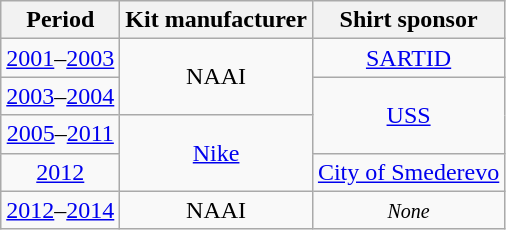<table class="wikitable" style="text-align:center">
<tr>
<th>Period</th>
<th>Kit manufacturer</th>
<th>Shirt sponsor</th>
</tr>
<tr>
<td><a href='#'>2001</a>–<a href='#'>2003</a></td>
<td rowspan="2">NAAI</td>
<td rowspan="1"><a href='#'>SARTID</a></td>
</tr>
<tr>
<td><a href='#'>2003</a>–<a href='#'>2004</a></td>
<td rowspan="2"><a href='#'>USS</a></td>
</tr>
<tr>
<td><a href='#'>2005</a>–<a href='#'>2011</a></td>
<td rowspan="2"><a href='#'>Nike</a></td>
</tr>
<tr>
<td><a href='#'>2012</a></td>
<td><a href='#'>City of Smederevo</a></td>
</tr>
<tr>
<td><a href='#'>2012</a>–<a href='#'>2014</a></td>
<td rowspan="1">NAAI</td>
<td rowspan="1"><small><em>None</em></small></td>
</tr>
</table>
